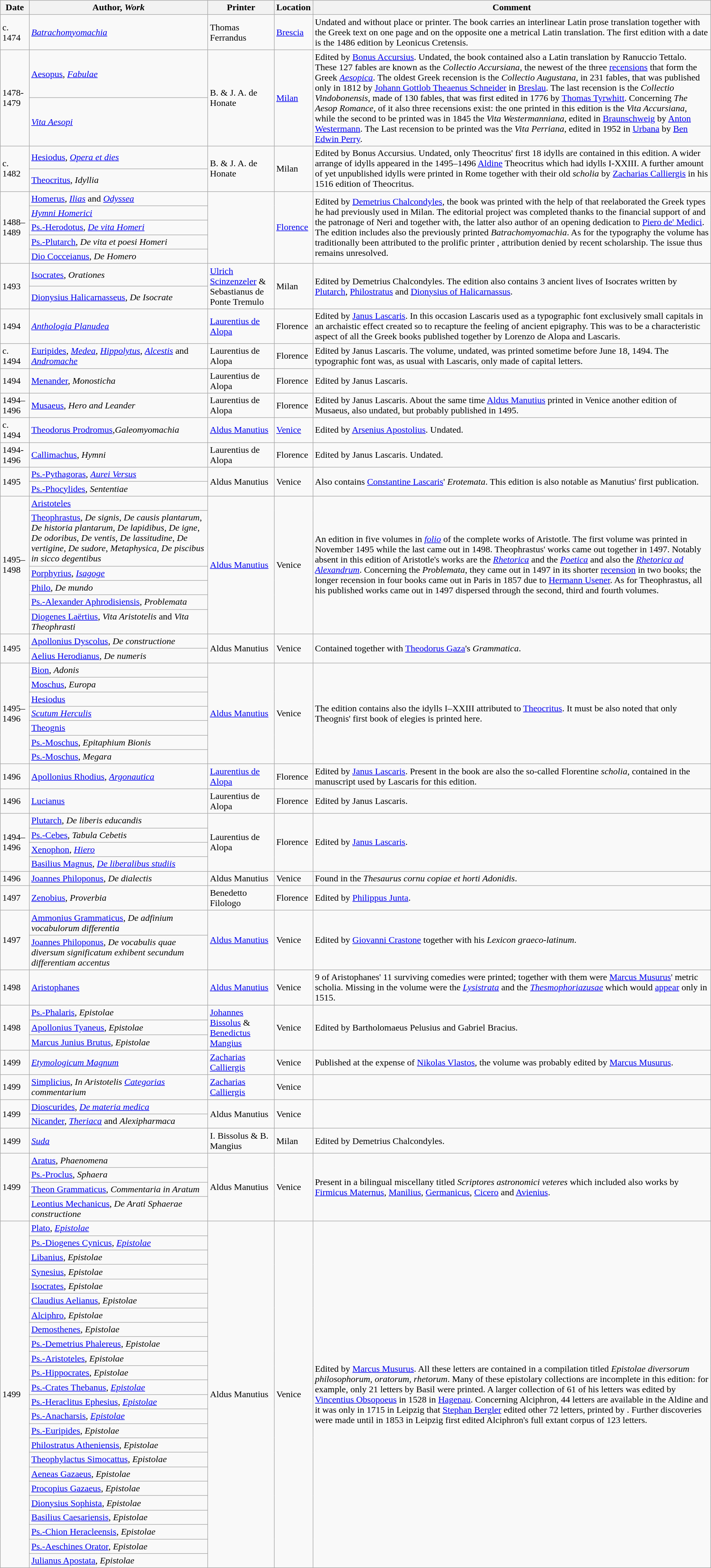<table class="wikitable sortable">
<tr>
<th>Date</th>
<th>Author, <em>Work</em></th>
<th>Printer</th>
<th>Location</th>
<th>Comment</th>
</tr>
<tr>
<td>c. 1474</td>
<td><em><a href='#'>Batrachomyomachia</a></em></td>
<td>Thomas Ferrandus</td>
<td><a href='#'>Brescia</a></td>
<td>Undated and without place or printer. The book carries an interlinear Latin prose translation together with the Greek text on one page and on the opposite one a metrical Latin translation. The first edition with a date is the 1486 edition by Leonicus Cretensis. </td>
</tr>
<tr>
<td rowspan="2">1478-1479</td>
<td><a href='#'>Aesopus</a>, <em><a href='#'>Fabulae</a></em></td>
<td rowspan="2">B. & J. A. de Honate</td>
<td rowspan="2"><a href='#'>Milan</a></td>
<td rowspan="2">Edited by <a href='#'>Bonus Accursius</a>. Undated, the book contained also a Latin translation by Ranuccio Tettalo. These 127 fables are known as the <em>Collectio Accursiana</em>, the newest of the three <a href='#'>recensions</a> that form the Greek <em><a href='#'>Aesopica</a></em>. The oldest Greek recension is the <em>Collectio Augustana</em>, in 231 fables, that was published only in 1812 by <a href='#'>Johann Gottlob Theaenus Schneider</a> in <a href='#'>Breslau</a>. The last recension is the <em>Collectio Vindobonensis</em>, made of 130 fables, that was first edited in 1776 by <a href='#'>Thomas Tyrwhitt</a>. Concerning <em>The Aesop Romance</em>, of it also three recensions exist: the one printed in this edition is the <em>Vita Accursiana</em>, while the second to be printed was in 1845 the <em>Vita Westermanniana</em>, edited in <a href='#'>Braunschweig</a> by <a href='#'>Anton Westermann</a>. The Last recension to be printed was the <em>Vita Perriana</em>, edited in 1952 in <a href='#'>Urbana</a> by <a href='#'>Ben Edwin Perry</a>.</td>
</tr>
<tr>
<td><em><a href='#'>Vita Aesopi</a></em></td>
</tr>
<tr>
<td rowspan="2">c. 1482</td>
<td><a href='#'>Hesiodus</a>, <em><a href='#'>Opera et dies</a></em></td>
<td rowspan="2">B. & J. A. de Honate</td>
<td rowspan="2">Milan</td>
<td rowspan="2">Edited by Bonus Accursius. Undated, only Theocritus' first 18 idylls are contained in this edition. A wider arrange of idylls appeared in the 1495–1496 <a href='#'>Aldine</a> Theocritus which had idylls I-XXIII. A further amount of yet unpublished idylls were printed in Rome together with their old <em>scholia</em> by <a href='#'>Zacharias Calliergis</a> in his 1516 edition of Theocritus.</td>
</tr>
<tr>
<td><a href='#'>Theocritus</a>, <em>Idyllia</em></td>
</tr>
<tr>
<td rowspan="5">1488–1489</td>
<td><a href='#'>Homerus</a>, <em><a href='#'>Ilias</a></em> and <em><a href='#'>Odyssea</a></em></td>
<td rowspan="5"></td>
<td rowspan="5"><a href='#'>Florence</a></td>
<td rowspan="5">Edited by <a href='#'>Demetrius Chalcondyles</a>, the book was printed with the help of  that reelaborated the Greek types he had previously used in Milan. The editorial project was completed thanks to the financial support of   and the patronage of Neri and  together with, the latter also author of an opening dedication to <a href='#'>Piero de' Medici</a>. The edition includes also the previously printed <em>Batrachomyomachia</em>. As for the typography the volume has traditionally been attributed to the prolific printer , attribution denied by recent scholarship. The issue thus remains unresolved.</td>
</tr>
<tr>
<td><em><a href='#'>Hymni Homerici</a></em></td>
</tr>
<tr>
<td><a href='#'>Ps.-Herodotus</a>, <em><a href='#'>De vita Homeri</a></em></td>
</tr>
<tr>
<td><a href='#'>Ps.-Plutarch</a>, <em>De vita et poesi Homeri</em></td>
</tr>
<tr>
<td><a href='#'>Dio Cocceianus</a>, <em>De Homero</em></td>
</tr>
<tr>
<td rowspan="2">1493</td>
<td><a href='#'>Isocrates</a>, <em>Orationes</em></td>
<td rowspan="2"><a href='#'>Ulrich Scinzenzeler</a> & Sebastianus de Ponte Tremulo</td>
<td rowspan="2">Milan</td>
<td rowspan="2">Edited by Demetrius Chalcondyles. The edition also contains 3 ancient lives of Isocrates written by <a href='#'>Plutarch</a>, <a href='#'>Philostratus</a> and <a href='#'>Dionysius of Halicarnassus</a>.</td>
</tr>
<tr>
<td><a href='#'>Dionysius Halicarnasseus</a>, <em>De Isocrate</em></td>
</tr>
<tr>
<td>1494</td>
<td><em><a href='#'>Anthologia Planudea</a></em></td>
<td><a href='#'>Laurentius de Alopa</a></td>
<td>Florence</td>
<td>Edited by <a href='#'>Janus Lascaris</a>. In this occasion Lascaris used as a typographic font exclusively small capitals in an archaistic effect created so to recapture the feeling of ancient epigraphy. This was to be a characteristic aspect of all the Greek books published together by Lorenzo de Alopa and Lascaris.</td>
</tr>
<tr>
<td>c. 1494</td>
<td><a href='#'>Euripides</a>, <em><a href='#'>Medea</a></em>, <em><a href='#'>Hippolytus</a></em>, <em><a href='#'>Alcestis</a></em> and <em><a href='#'>Andromache</a></em></td>
<td>Laurentius de Alopa</td>
<td>Florence</td>
<td>Edited by Janus Lascaris. The volume, undated, was printed sometime before June 18, 1494. The typographic font was, as usual with Lascaris, only made of capital letters.</td>
</tr>
<tr>
<td>1494</td>
<td><a href='#'>Menander</a>, <em>Monosticha</em></td>
<td>Laurentius de Alopa</td>
<td>Florence</td>
<td>Edited by Janus Lascaris.</td>
</tr>
<tr>
<td>1494–1496</td>
<td><a href='#'>Musaeus</a>, <em>Hero and Leander</em></td>
<td>Laurentius de Alopa</td>
<td>Florence</td>
<td>Edited by Janus Lascaris. About the same time <a href='#'>Aldus Manutius</a> printed in Venice another edition of Musaeus, also undated, but probably published in 1495.</td>
</tr>
<tr>
<td>c. 1494</td>
<td><a href='#'>Theodorus Prodromus</a>,<em>Galeomyomachia</em></td>
<td><a href='#'>Aldus Manutius</a></td>
<td><a href='#'>Venice</a></td>
<td>Edited by <a href='#'>Arsenius Apostolius</a>. Undated.</td>
</tr>
<tr>
<td>1494-1496</td>
<td><a href='#'>Callimachus</a>, <em>Hymni</em></td>
<td>Laurentius de Alopa</td>
<td>Florence</td>
<td>Edited by Janus Lascaris. Undated.</td>
</tr>
<tr>
<td rowspan="2">1495</td>
<td><a href='#'>Ps.-Pythagoras</a>, <em><a href='#'>Aurei Versus</a></em></td>
<td rowspan="2">Aldus Manutius</td>
<td rowspan="2">Venice</td>
<td rowspan="2">Also contains <a href='#'>Constantine Lascaris</a>' <em>Erotemata</em>. This edition is also notable as Manutius' first publication.</td>
</tr>
<tr>
<td><a href='#'>Ps.-Phocylides</a>, <em>Sententiae</em></td>
</tr>
<tr>
<td rowspan="6">1495–1498</td>
<td><a href='#'>Aristoteles</a></td>
<td rowspan="6"><a href='#'>Aldus Manutius</a></td>
<td rowspan="6">Venice</td>
<td rowspan="6">An edition in five volumes in <em><a href='#'>folio</a></em> of the complete works of Aristotle. The first volume was printed in November 1495 while the last came out in 1498. Theophrastus' works came out together in 1497. Notably absent in this edition of Aristotle's works are the <em><a href='#'>Rhetorica</a></em> and the <em><a href='#'>Poetica</a></em> and also the <em><a href='#'>Rhetorica ad Alexandrum</a></em>. Concerning the <em>Problemata</em>, they came out in 1497 in its shorter <a href='#'>recension</a> in two books; the longer recension in four books came out in Paris in 1857 due to <a href='#'>Hermann Usener</a>. As for Theophrastus, all his published works came out in 1497 dispersed through the second, third and fourth volumes.</td>
</tr>
<tr>
<td><a href='#'>Theophrastus</a>, <em>De signis</em>, <em>De causis plantarum</em>, <em>De historia plantarum</em>, <em>De lapidibus</em>, <em>De igne</em>, <em>De odoribus</em>, <em>De ventis</em>, <em>De lassitudine</em>, <em>De vertigine</em>, <em>De sudore</em>, <em>Metaphysica</em>, <em>De piscibus in sicco degentibus</em></td>
</tr>
<tr>
<td><a href='#'>Porphyrius</a>, <em><a href='#'>Isagoge</a></em></td>
</tr>
<tr>
<td><a href='#'>Philo</a>, <em>De mundo</em></td>
</tr>
<tr>
<td><a href='#'>Ps.-Alexander Aphrodisiensis</a>, <em>Problemata</em></td>
</tr>
<tr>
<td><a href='#'>Diogenes Laërtius</a>, <em>Vita Aristotelis</em> and <em>Vita Theophrasti</em></td>
</tr>
<tr>
<td rowspan="2">1495</td>
<td><a href='#'>Apollonius Dyscolus</a>, <em>De constructione</em></td>
<td rowspan="2">Aldus Manutius</td>
<td rowspan="2">Venice</td>
<td rowspan="2">Contained together with <a href='#'>Theodorus Gaza</a>'s <em>Grammatica</em>.</td>
</tr>
<tr>
<td><a href='#'>Aelius Herodianus</a>, <em>De numeris</em></td>
</tr>
<tr>
<td rowspan="7">1495–1496</td>
<td><a href='#'>Bion</a>, <em>Adonis</em></td>
<td rowspan="7"><a href='#'>Aldus Manutius</a></td>
<td rowspan="7">Venice</td>
<td rowspan="7">The edition contains also the idylls I–XXIII attributed to <a href='#'>Theocritus</a>. It must be also noted that only Theognis' first book of elegies is printed here.</td>
</tr>
<tr>
<td><a href='#'>Moschus</a>, <em>Europa</em></td>
</tr>
<tr>
<td><a href='#'>Hesiodus</a></td>
</tr>
<tr>
<td><em><a href='#'>Scutum Herculis</a></em></td>
</tr>
<tr>
<td><a href='#'>Theognis</a></td>
</tr>
<tr>
<td><a href='#'>Ps.-Moschus</a>, <em>Epitaphium Bionis</em></td>
</tr>
<tr>
<td><a href='#'>Ps.-Moschus</a>, <em>Megara</em></td>
</tr>
<tr>
<td>1496</td>
<td><a href='#'>Apollonius Rhodius</a>, <em><a href='#'>Argonautica</a></em></td>
<td><a href='#'>Laurentius de Alopa</a></td>
<td>Florence</td>
<td>Edited by <a href='#'>Janus Lascaris</a>. Present in the book are also the so-called Florentine <em>scholia</em>, contained in the manuscript used by Lascaris for this edition.</td>
</tr>
<tr>
<td>1496</td>
<td><a href='#'>Lucianus</a></td>
<td>Laurentius de Alopa</td>
<td>Florence</td>
<td>Edited by Janus Lascaris.</td>
</tr>
<tr>
<td rowspan="4">1494–1496</td>
<td><a href='#'>Plutarch</a>, <em>De liberis educandis</em></td>
<td rowspan="4">Laurentius de Alopa</td>
<td rowspan="4">Florence</td>
<td rowspan="4">Edited by <a href='#'>Janus Lascaris</a>.</td>
</tr>
<tr>
<td><a href='#'>Ps.-Cebes</a>, <em>Tabula Cebetis</em></td>
</tr>
<tr>
<td><a href='#'>Xenophon</a>, <em><a href='#'>Hiero</a></em></td>
</tr>
<tr>
<td><a href='#'>Basilius Magnus</a>, <em><a href='#'>De liberalibus studiis</a></em></td>
</tr>
<tr>
<td>1496</td>
<td><a href='#'>Joannes Philoponus</a>, <em>De dialectis</em></td>
<td>Aldus Manutius</td>
<td>Venice</td>
<td>Found in the <em>Thesaurus cornu copiae et horti Adonidis</em>.</td>
</tr>
<tr>
<td>1497</td>
<td><a href='#'>Zenobius</a>, <em>Proverbia</em></td>
<td>Benedetto Filologo</td>
<td>Florence</td>
<td>Edited by <a href='#'>Philippus Junta</a>.</td>
</tr>
<tr>
<td rowspan="2">1497</td>
<td><a href='#'>Ammonius Grammaticus</a>, <em>De adfinium vocabulorum differentia</em></td>
<td rowspan="2"><a href='#'>Aldus Manutius</a></td>
<td rowspan="2">Venice</td>
<td rowspan="2">Edited by <a href='#'>Giovanni Crastone</a> together with his <em>Lexicon graeco-latinum</em>.</td>
</tr>
<tr>
<td><a href='#'>Joannes Philoponus</a>, <em>De vocabulis quae diversum significatum exhibent secundum differentiam accentus</em></td>
</tr>
<tr>
<td>1498</td>
<td><a href='#'>Aristophanes</a></td>
<td><a href='#'>Aldus Manutius</a></td>
<td>Venice</td>
<td>9 of Aristophanes' 11 surviving comedies were printed; together with them were <a href='#'>Marcus Musurus</a>' metric scholia. Missing in the volume were the <em><a href='#'>Lysistrata</a></em> and the <em><a href='#'>Thesmophoriazusae</a></em> which would <a href='#'>appear</a> only in 1515.</td>
</tr>
<tr>
<td rowspan="3">1498</td>
<td><a href='#'>Ps.-Phalaris</a>, <em>Epistolae</em></td>
<td rowspan="3"><a href='#'>Johannes Bissolus</a> & <a href='#'>Benedictus Mangius</a></td>
<td rowspan="3">Venice</td>
<td rowspan="3">Edited by Bartholomaeus Pelusius and Gabriel Bracius.</td>
</tr>
<tr>
<td><a href='#'>Apollonius Tyaneus</a>, <em>Epistolae</em></td>
</tr>
<tr>
<td><a href='#'>Marcus Junius Brutus</a>, <em>Epistolae</em></td>
</tr>
<tr>
<td>1499</td>
<td><em><a href='#'>Etymologicum Magnum</a></em></td>
<td><a href='#'>Zacharias Calliergis</a></td>
<td>Venice</td>
<td>Published at the expense of <a href='#'>Nikolas Vlastos</a>, the volume was probably edited by <a href='#'>Marcus Musurus</a>.</td>
</tr>
<tr>
<td>1499</td>
<td><a href='#'>Simplicius</a>, <em>In Aristotelis <a href='#'>Categorias</a> commentarium</em></td>
<td><a href='#'>Zacharias Calliergis</a></td>
<td>Venice</td>
<td></td>
</tr>
<tr>
<td rowspan="2">1499</td>
<td><a href='#'>Dioscurides</a>, <em><a href='#'>De materia medica</a></em></td>
<td rowspan="2">Aldus Manutius</td>
<td rowspan="2">Venice</td>
<td rowspan="2"></td>
</tr>
<tr>
<td><a href='#'>Nicander</a>, <em><a href='#'>Theriaca</a></em> and <em>Alexipharmaca</em></td>
</tr>
<tr>
<td>1499</td>
<td><em><a href='#'>Suda</a></em></td>
<td>I. Bissolus & B. Mangius</td>
<td>Milan</td>
<td>Edited by Demetrius Chalcondyles.</td>
</tr>
<tr>
<td rowspan="4">1499</td>
<td><a href='#'>Aratus</a>, <em>Phaenomena</em></td>
<td rowspan="4">Aldus Manutius</td>
<td rowspan="4">Venice</td>
<td rowspan="4">Present in a bilingual miscellany titled <em>Scriptores astronomici veteres</em> which included also works by <a href='#'>Firmicus Maternus</a>, <a href='#'>Manilius</a>, <a href='#'>Germanicus</a>, <a href='#'>Cicero</a> and <a href='#'>Avienius</a>.</td>
</tr>
<tr>
<td><a href='#'>Ps.-Proclus</a>, <em>Sphaera</em></td>
</tr>
<tr>
<td><a href='#'>Theon Grammaticus</a>, <em>Commentaria in Aratum</em></td>
</tr>
<tr>
<td><a href='#'>Leontius Mechanicus</a>, <em>De Arati Sphaerae constructione</em></td>
</tr>
<tr>
<td rowspan="24">1499</td>
<td><a href='#'>Plato</a>, <em><a href='#'>Epistolae</a></em></td>
<td rowspan="24">Aldus Manutius</td>
<td rowspan="24">Venice</td>
<td rowspan="24">Edited by <a href='#'>Marcus Musurus</a>. All these letters are contained in a compilation titled <em>Epistolae diversorum philosophorum, oratorum, rhetorum</em>. Many of these epistolary collections are incomplete in this edition: for example, only 21 letters by Basil were printed. A larger collection of 61 of his letters was edited by <a href='#'>Vincentius Obsopoeus</a> in 1528 in <a href='#'>Hagenau</a>. Concerning Alciphron, 44 letters are available in the Aldine and it was only in 1715 in Leipzig that <a href='#'>Stephan Bergler</a> edited other 72 letters, printed by . Further discoveries were made until  in 1853 in Leipzig first edited Alciphron's full extant corpus of 123 letters.</td>
</tr>
<tr>
<td><a href='#'>Ps.-Diogenes Cynicus</a>, <em><a href='#'>Epistolae</a></em></td>
</tr>
<tr>
<td><a href='#'>Libanius</a>, <em>Epistolae</em></td>
</tr>
<tr>
<td><a href='#'>Synesius</a>, <em>Epistolae</em></td>
</tr>
<tr>
<td><a href='#'>Isocrates</a>, <em>Epistolae</em></td>
</tr>
<tr>
<td><a href='#'>Claudius Aelianus</a>, <em>Epistolae</em></td>
</tr>
<tr>
<td><a href='#'>Alciphro</a>, <em>Epistolae</em></td>
</tr>
<tr>
<td><a href='#'>Demosthenes</a>, <em>Epistolae</em></td>
</tr>
<tr>
<td><a href='#'>Ps.-Demetrius Phalereus</a>, <em>Epistolae</em></td>
</tr>
<tr>
<td><a href='#'>Ps.-Aristoteles</a>, <em>Epistolae</em></td>
</tr>
<tr>
<td><a href='#'>Ps.-Hippocrates</a>, <em>Epistolae</em></td>
</tr>
<tr>
<td><a href='#'>Ps.-Crates Thebanus</a>, <em><a href='#'>Epistolae</a></em></td>
</tr>
<tr>
<td><a href='#'>Ps.-Heraclitus Ephesius</a>, <em><a href='#'>Epistolae</a></em></td>
</tr>
<tr>
<td><a href='#'>Ps.-Anacharsis</a>, <em><a href='#'>Epistolae</a></em></td>
</tr>
<tr>
<td><a href='#'>Ps.-Euripides</a>, <em>Epistolae</em></td>
</tr>
<tr>
<td><a href='#'>Philostratus Atheniensis</a>, <em>Epistolae</em></td>
</tr>
<tr>
<td><a href='#'>Theophylactus Simocattus</a>, <em>Epistolae</em></td>
</tr>
<tr>
<td><a href='#'>Aeneas Gazaeus</a>, <em>Epistolae</em></td>
</tr>
<tr>
<td><a href='#'>Procopius Gazaeus</a>, <em>Epistolae</em></td>
</tr>
<tr>
<td><a href='#'>Dionysius Sophista</a>, <em>Epistolae</em></td>
</tr>
<tr>
<td><a href='#'>Basilius Caesariensis</a>, <em>Epistolae</em></td>
</tr>
<tr>
<td><a href='#'>Ps.-Chion Heracleensis</a>, <em>Epistolae</em></td>
</tr>
<tr>
<td><a href='#'>Ps.-Aeschines Orator</a>, <em>Epistolae</em></td>
</tr>
<tr>
<td><a href='#'>Julianus Apostata</a>, <em>Epistolae</em></td>
</tr>
</table>
